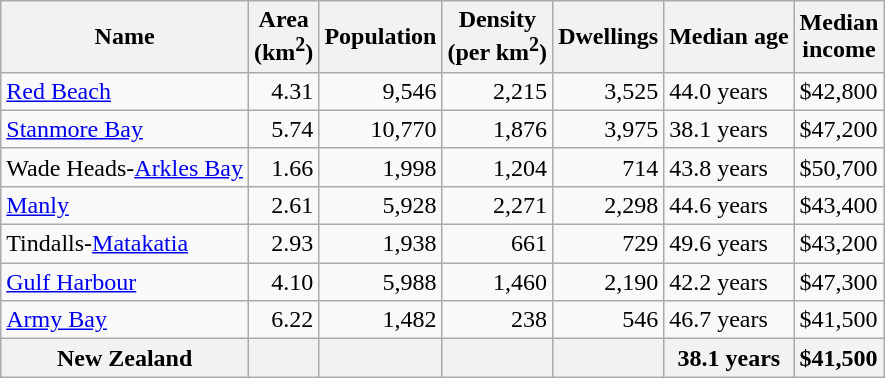<table class="wikitable">
<tr>
<th>Name</th>
<th>Area<br>(km<sup>2</sup>)</th>
<th>Population</th>
<th>Density<br>(per km<sup>2</sup>)</th>
<th>Dwellings</th>
<th>Median age</th>
<th>Median<br>income</th>
</tr>
<tr>
<td><a href='#'>Red Beach</a></td>
<td style="text-align:right;">4.31</td>
<td style="text-align:right;">9,546</td>
<td style="text-align:right;">2,215</td>
<td style="text-align:right;">3,525</td>
<td>44.0 years</td>
<td>$42,800</td>
</tr>
<tr>
<td><a href='#'>Stanmore Bay</a></td>
<td style="text-align:right;">5.74</td>
<td style="text-align:right;">10,770</td>
<td style="text-align:right;">1,876</td>
<td style="text-align:right;">3,975</td>
<td>38.1 years</td>
<td>$47,200</td>
</tr>
<tr>
<td>Wade Heads-<a href='#'>Arkles Bay</a></td>
<td style="text-align:right;">1.66</td>
<td style="text-align:right;">1,998</td>
<td style="text-align:right;">1,204</td>
<td style="text-align:right;">714</td>
<td>43.8 years</td>
<td>$50,700</td>
</tr>
<tr>
<td><a href='#'>Manly</a></td>
<td style="text-align:right;">2.61</td>
<td style="text-align:right;">5,928</td>
<td style="text-align:right;">2,271</td>
<td style="text-align:right;">2,298</td>
<td>44.6 years</td>
<td>$43,400</td>
</tr>
<tr>
<td>Tindalls-<a href='#'>Matakatia</a></td>
<td style="text-align:right;">2.93</td>
<td style="text-align:right;">1,938</td>
<td style="text-align:right;">661</td>
<td style="text-align:right;">729</td>
<td>49.6 years</td>
<td>$43,200</td>
</tr>
<tr>
<td><a href='#'>Gulf Harbour</a></td>
<td style="text-align:right;">4.10</td>
<td style="text-align:right;">5,988</td>
<td style="text-align:right;">1,460</td>
<td style="text-align:right;">2,190</td>
<td>42.2 years</td>
<td>$47,300</td>
</tr>
<tr>
<td><a href='#'>Army Bay</a></td>
<td style="text-align:right;">6.22</td>
<td style="text-align:right;">1,482</td>
<td style="text-align:right;">238</td>
<td style="text-align:right;">546</td>
<td>46.7 years</td>
<td>$41,500</td>
</tr>
<tr>
<th>New Zealand</th>
<th></th>
<th></th>
<th></th>
<th></th>
<th>38.1 years</th>
<th style="text-align:left;">$41,500</th>
</tr>
</table>
